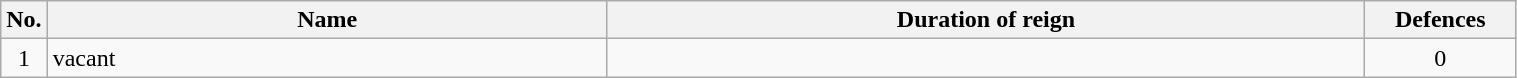<table class="wikitable" width=80%>
<tr>
<th width=3%>No.</th>
<th width=37%>Name</th>
<th width=50%>Duration of reign</th>
<th width=10%>Defences</th>
</tr>
<tr align=center>
<td>1</td>
<td align=left>vacant</td>
<td></td>
<td>0</td>
</tr>
</table>
